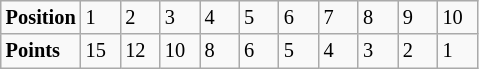<table class="wikitable" style="font-size: 85%;">
<tr>
<td><strong>Position</strong></td>
<td width=20>1</td>
<td width=20>2</td>
<td width=20>3</td>
<td width=20>4</td>
<td width=20>5</td>
<td width=20>6</td>
<td width=20>7</td>
<td width=20>8</td>
<td width=20>9</td>
<td width=20>10</td>
</tr>
<tr>
<td><strong>Points</strong></td>
<td>15</td>
<td>12</td>
<td>10</td>
<td>8</td>
<td>6</td>
<td>5</td>
<td>4</td>
<td>3</td>
<td>2</td>
<td>1</td>
</tr>
</table>
